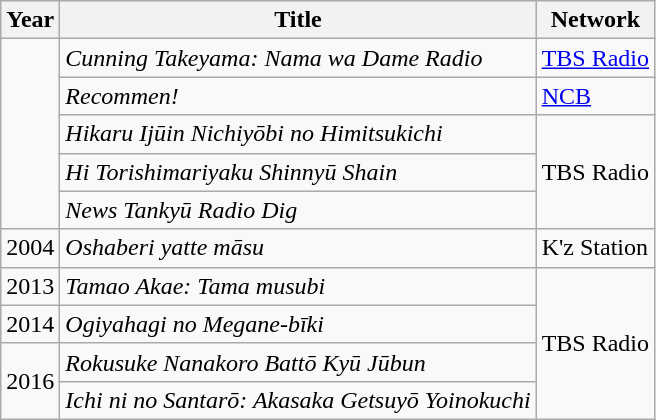<table class="wikitable">
<tr>
<th>Year</th>
<th>Title</th>
<th>Network</th>
</tr>
<tr>
<td rowspan="5"></td>
<td><em>Cunning Takeyama: Nama wa Dame Radio</em></td>
<td><a href='#'>TBS Radio</a></td>
</tr>
<tr>
<td><em>Recommen!</em></td>
<td><a href='#'>NCB</a></td>
</tr>
<tr>
<td><em>Hikaru Ijūin Nichiyōbi no Himitsukichi</em></td>
<td rowspan="3">TBS Radio</td>
</tr>
<tr>
<td><em>Hi Torishimariyaku Shinnyū Shain</em></td>
</tr>
<tr>
<td><em>News Tankyū Radio Dig</em></td>
</tr>
<tr>
<td>2004</td>
<td><em>Oshaberi yatte māsu</em></td>
<td>K'z Station</td>
</tr>
<tr>
<td>2013</td>
<td><em>Tamao Akae: Tama musubi</em></td>
<td rowspan="4">TBS Radio</td>
</tr>
<tr>
<td>2014</td>
<td><em>Ogiyahagi no Megane-bīki</em></td>
</tr>
<tr>
<td rowspan="2">2016</td>
<td><em>Rokusuke Nanakoro Battō Kyū Jūbun</em></td>
</tr>
<tr>
<td><em>Ichi ni no Santarō: Akasaka Getsuyō Yoinokuchi</em></td>
</tr>
</table>
